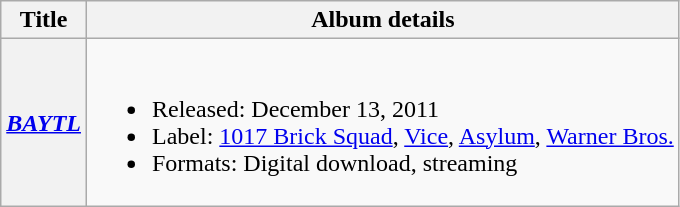<table class="wikitable plainrowheaders">
<tr>
<th>Title</th>
<th>Album details</th>
</tr>
<tr>
<th scope="row"><em><a href='#'>BAYTL</a></em><br></th>
<td><br><ul><li>Released: December 13, 2011</li><li>Label: <a href='#'>1017 Brick Squad</a>, <a href='#'>Vice</a>, <a href='#'>Asylum</a>, <a href='#'>Warner Bros.</a></li><li>Formats: Digital download, streaming</li></ul></td>
</tr>
</table>
